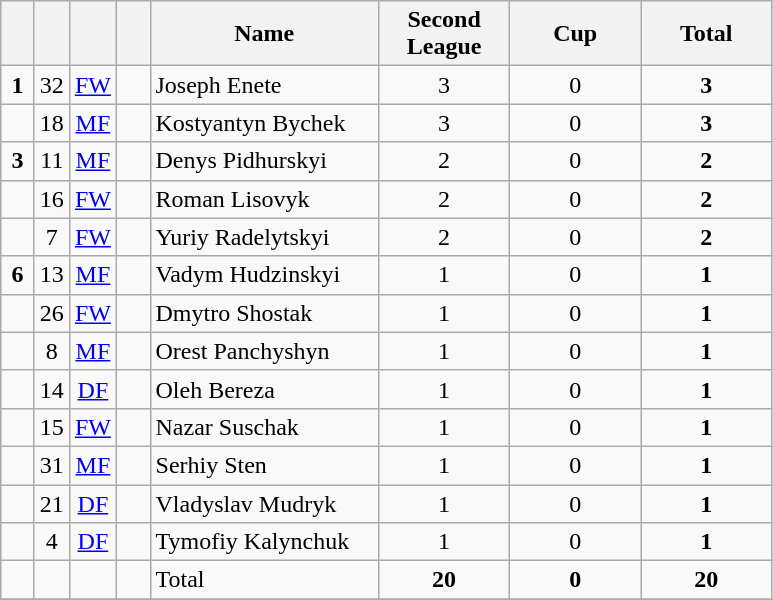<table class="wikitable" style="text-align:center">
<tr>
<th width=15></th>
<th width=15></th>
<th width=15></th>
<th width=15></th>
<th width=145>Name</th>
<th width=80><strong>Second League</strong></th>
<th width=80><strong>Cup</strong></th>
<th width=80>Total</th>
</tr>
<tr>
<td><strong>1</strong></td>
<td>32</td>
<td><a href='#'>FW</a></td>
<td></td>
<td align=left>Joseph Enete</td>
<td>3</td>
<td>0</td>
<td><strong>3</strong></td>
</tr>
<tr>
<td></td>
<td>18</td>
<td><a href='#'>MF</a></td>
<td></td>
<td align=left>Kostyantyn Bychek</td>
<td>3</td>
<td>0</td>
<td><strong>3</strong></td>
</tr>
<tr>
<td><strong>3</strong></td>
<td>11</td>
<td><a href='#'>MF</a></td>
<td></td>
<td align=left>Denys Pidhurskyi</td>
<td>2</td>
<td>0</td>
<td><strong>2</strong></td>
</tr>
<tr>
<td></td>
<td>16</td>
<td><a href='#'>FW</a></td>
<td></td>
<td align=left>Roman Lisovyk</td>
<td>2</td>
<td>0</td>
<td><strong>2</strong></td>
</tr>
<tr>
<td></td>
<td>7</td>
<td><a href='#'>FW</a></td>
<td></td>
<td align=left>Yuriy Radelytskyi</td>
<td>2</td>
<td>0</td>
<td><strong>2</strong></td>
</tr>
<tr>
<td><strong>6</strong></td>
<td>13</td>
<td><a href='#'>MF</a></td>
<td></td>
<td align=left>Vadym Hudzinskyi</td>
<td>1</td>
<td>0</td>
<td><strong>1</strong></td>
</tr>
<tr>
<td></td>
<td>26</td>
<td><a href='#'>FW</a></td>
<td></td>
<td align=left>Dmytro Shostak</td>
<td>1</td>
<td>0</td>
<td><strong>1</strong></td>
</tr>
<tr>
<td></td>
<td>8</td>
<td><a href='#'>MF</a></td>
<td></td>
<td align=left>Orest Panchyshyn</td>
<td>1</td>
<td>0</td>
<td><strong>1</strong></td>
</tr>
<tr>
<td></td>
<td>14</td>
<td><a href='#'>DF</a></td>
<td></td>
<td align=left>Oleh Bereza</td>
<td>1</td>
<td>0</td>
<td><strong>1</strong></td>
</tr>
<tr>
<td></td>
<td>15</td>
<td><a href='#'>FW</a></td>
<td></td>
<td align=left>Nazar Suschak</td>
<td>1</td>
<td>0</td>
<td><strong>1</strong></td>
</tr>
<tr>
<td></td>
<td>31</td>
<td><a href='#'>MF</a></td>
<td></td>
<td align=left>Serhiy Sten</td>
<td>1</td>
<td>0</td>
<td><strong>1</strong></td>
</tr>
<tr>
<td></td>
<td>21</td>
<td><a href='#'>DF</a></td>
<td></td>
<td align=left>Vladyslav Mudryk</td>
<td>1</td>
<td>0</td>
<td><strong>1</strong></td>
</tr>
<tr>
<td></td>
<td>4</td>
<td><a href='#'>DF</a></td>
<td></td>
<td align=left>Tymofiy Kalynchuk</td>
<td>1</td>
<td>0</td>
<td><strong>1</strong></td>
</tr>
<tr>
<td></td>
<td></td>
<td></td>
<td></td>
<td align=left>Total</td>
<td><strong>20</strong></td>
<td><strong>0</strong></td>
<td><strong>20</strong></td>
</tr>
<tr>
</tr>
</table>
